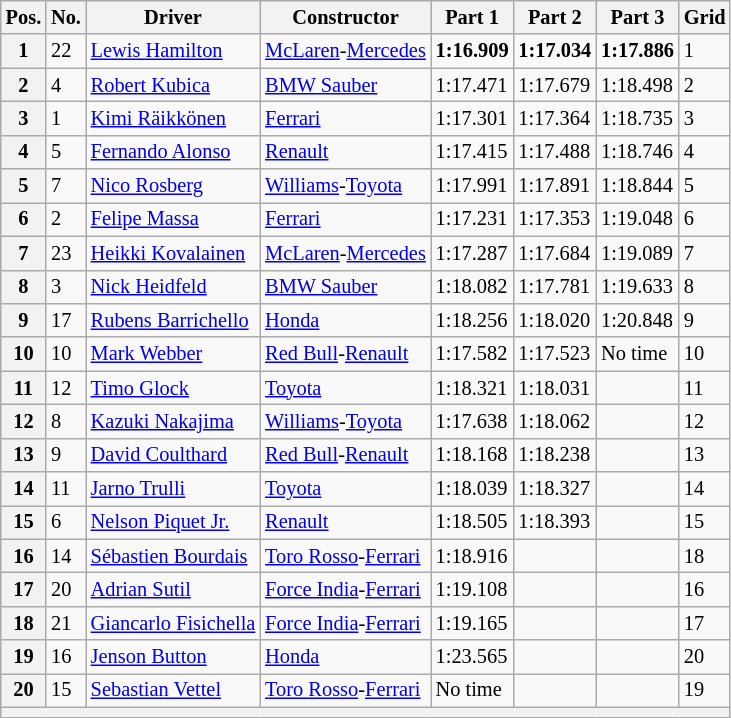<table class="wikitable sortable" style="font-size:85%">
<tr>
<th>Pos.</th>
<th>No.</th>
<th>Driver</th>
<th>Constructor</th>
<th>Part 1</th>
<th>Part 2</th>
<th>Part 3</th>
<th>Grid</th>
</tr>
<tr>
<th>1</th>
<td>22</td>
<td> <a href='#'>Lewis Hamilton</a></td>
<td><a href='#'>McLaren</a>-<a href='#'>Mercedes</a></td>
<td><strong>1:16.909</strong></td>
<td><strong>1:17.034</strong></td>
<td><strong>1:17.886</strong></td>
<td>1</td>
</tr>
<tr>
<th>2</th>
<td>4</td>
<td> <a href='#'>Robert Kubica</a></td>
<td><a href='#'>BMW Sauber</a></td>
<td>1:17.471</td>
<td>1:17.679</td>
<td>1:18.498</td>
<td>2</td>
</tr>
<tr>
<th>3</th>
<td>1</td>
<td> <a href='#'>Kimi Räikkönen</a></td>
<td><a href='#'>Ferrari</a></td>
<td>1:17.301</td>
<td>1:17.364</td>
<td>1:18.735</td>
<td>3</td>
</tr>
<tr>
<th>4</th>
<td>5</td>
<td> <a href='#'>Fernando Alonso</a></td>
<td><a href='#'>Renault</a></td>
<td>1:17.415</td>
<td>1:17.488</td>
<td>1:18.746</td>
<td>4</td>
</tr>
<tr>
<th>5</th>
<td>7</td>
<td> <a href='#'>Nico Rosberg</a></td>
<td><a href='#'>Williams</a>-<a href='#'>Toyota</a></td>
<td>1:17.991</td>
<td>1:17.891</td>
<td>1:18.844</td>
<td>5</td>
</tr>
<tr>
<th>6</th>
<td>2</td>
<td> <a href='#'>Felipe Massa</a></td>
<td><a href='#'>Ferrari</a></td>
<td>1:17.231</td>
<td>1:17.353</td>
<td>1:19.048</td>
<td>6</td>
</tr>
<tr>
<th>7</th>
<td>23</td>
<td> <a href='#'>Heikki Kovalainen</a></td>
<td><a href='#'>McLaren</a>-<a href='#'>Mercedes</a></td>
<td>1:17.287</td>
<td>1:17.684</td>
<td>1:19.089</td>
<td>7</td>
</tr>
<tr>
<th>8</th>
<td>3</td>
<td> <a href='#'>Nick Heidfeld</a></td>
<td><a href='#'>BMW Sauber</a></td>
<td>1:18.082</td>
<td>1:17.781</td>
<td>1:19.633</td>
<td>8</td>
</tr>
<tr>
<th>9</th>
<td>17</td>
<td> <a href='#'>Rubens Barrichello</a></td>
<td><a href='#'>Honda</a></td>
<td>1:18.256</td>
<td>1:18.020</td>
<td>1:20.848</td>
<td>9</td>
</tr>
<tr>
<th>10</th>
<td>10</td>
<td> <a href='#'>Mark Webber</a></td>
<td><a href='#'>Red Bull</a>-<a href='#'>Renault</a></td>
<td>1:17.582</td>
<td>1:17.523</td>
<td>No time</td>
<td>10</td>
</tr>
<tr>
<th>11</th>
<td>12</td>
<td> <a href='#'>Timo Glock</a></td>
<td><a href='#'>Toyota</a></td>
<td>1:18.321</td>
<td>1:18.031</td>
<td></td>
<td>11</td>
</tr>
<tr>
<th>12</th>
<td>8</td>
<td> <a href='#'>Kazuki Nakajima</a></td>
<td><a href='#'>Williams</a>-<a href='#'>Toyota</a></td>
<td>1:17.638</td>
<td>1:18.062</td>
<td></td>
<td>12</td>
</tr>
<tr>
<th>13</th>
<td>9</td>
<td> <a href='#'>David Coulthard</a></td>
<td><a href='#'>Red Bull</a>-<a href='#'>Renault</a></td>
<td>1:18.168</td>
<td>1:18.238</td>
<td></td>
<td>13</td>
</tr>
<tr>
<th>14</th>
<td>11</td>
<td> <a href='#'>Jarno Trulli</a></td>
<td><a href='#'>Toyota</a></td>
<td>1:18.039</td>
<td>1:18.327</td>
<td></td>
<td>14</td>
</tr>
<tr>
<th>15</th>
<td>6</td>
<td> <a href='#'>Nelson Piquet Jr.</a></td>
<td><a href='#'>Renault</a></td>
<td>1:18.505</td>
<td>1:18.393</td>
<td></td>
<td>15</td>
</tr>
<tr>
<th>16</th>
<td>14</td>
<td> <a href='#'>Sébastien Bourdais</a></td>
<td><a href='#'>Toro Rosso</a>-<a href='#'>Ferrari</a></td>
<td>1:18.916</td>
<td></td>
<td></td>
<td>18</td>
</tr>
<tr>
<th>17</th>
<td>20</td>
<td> <a href='#'>Adrian Sutil</a></td>
<td><a href='#'>Force India</a>-<a href='#'>Ferrari</a></td>
<td>1:19.108</td>
<td></td>
<td></td>
<td>16</td>
</tr>
<tr>
<th>18</th>
<td>21</td>
<td> <a href='#'>Giancarlo Fisichella</a></td>
<td><a href='#'>Force India</a>-<a href='#'>Ferrari</a></td>
<td>1:19.165</td>
<td></td>
<td></td>
<td>17</td>
</tr>
<tr>
<th>19</th>
<td>16</td>
<td> <a href='#'>Jenson Button</a></td>
<td><a href='#'>Honda</a></td>
<td>1:23.565</td>
<td></td>
<td></td>
<td>20</td>
</tr>
<tr>
<th>20</th>
<td>15</td>
<td> <a href='#'>Sebastian Vettel</a></td>
<td><a href='#'>Toro Rosso</a>-<a href='#'>Ferrari</a></td>
<td>No time</td>
<td></td>
<td></td>
<td>19</td>
</tr>
<tr>
<th colspan="8"></th>
</tr>
</table>
